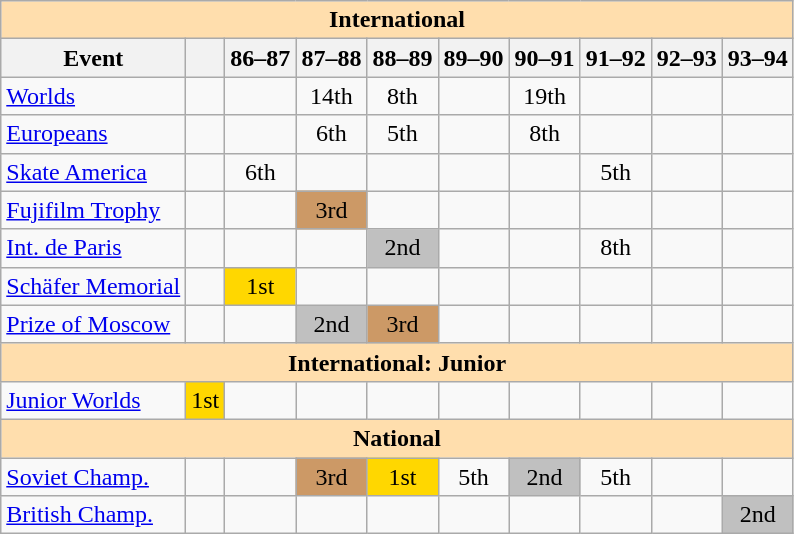<table class="wikitable" style="text-align:center">
<tr>
<th style="background-color: #ffdead; " colspan=10 align=center>International</th>
</tr>
<tr>
<th>Event</th>
<th></th>
<th>86–87</th>
<th>87–88</th>
<th>88–89</th>
<th>89–90</th>
<th>90–91</th>
<th>91–92</th>
<th>92–93</th>
<th>93–94</th>
</tr>
<tr>
<td align=left><a href='#'>Worlds</a></td>
<td></td>
<td></td>
<td>14th</td>
<td>8th</td>
<td></td>
<td>19th</td>
<td></td>
<td></td>
<td></td>
</tr>
<tr>
<td align=left><a href='#'>Europeans</a></td>
<td></td>
<td></td>
<td>6th</td>
<td>5th</td>
<td></td>
<td>8th</td>
<td></td>
<td></td>
<td></td>
</tr>
<tr>
<td align=left><a href='#'>Skate America</a></td>
<td></td>
<td>6th</td>
<td></td>
<td></td>
<td></td>
<td></td>
<td>5th</td>
<td></td>
<td></td>
</tr>
<tr>
<td align=left><a href='#'>Fujifilm Trophy</a></td>
<td></td>
<td></td>
<td bgcolor=cc9966>3rd</td>
<td></td>
<td></td>
<td></td>
<td></td>
<td></td>
<td></td>
</tr>
<tr>
<td align=left><a href='#'>Int. de Paris</a></td>
<td></td>
<td></td>
<td></td>
<td bgcolor=silver>2nd</td>
<td></td>
<td></td>
<td>8th</td>
<td></td>
<td></td>
</tr>
<tr>
<td align=left><a href='#'>Schäfer Memorial</a></td>
<td></td>
<td bgcolor=gold>1st</td>
<td></td>
<td></td>
<td></td>
<td></td>
<td></td>
<td></td>
<td></td>
</tr>
<tr>
<td align=left><a href='#'>Prize of Moscow</a></td>
<td></td>
<td></td>
<td bgcolor=silver>2nd</td>
<td bgcolor=cc9966>3rd</td>
<td></td>
<td></td>
<td></td>
<td></td>
<td></td>
</tr>
<tr>
<th style="background-color: #ffdead; " colspan=10 align=center>International: Junior</th>
</tr>
<tr>
<td align=left><a href='#'>Junior Worlds</a></td>
<td bgcolor=gold>1st</td>
<td></td>
<td></td>
<td></td>
<td></td>
<td></td>
<td></td>
<td></td>
<td></td>
</tr>
<tr>
<th style="background-color: #ffdead; " colspan=10 align=center>National</th>
</tr>
<tr>
<td align=left><a href='#'>Soviet Champ.</a></td>
<td></td>
<td></td>
<td bgcolor=cc9966>3rd</td>
<td bgcolor=gold>1st</td>
<td>5th</td>
<td bgcolor=silver>2nd</td>
<td>5th</td>
<td></td>
<td></td>
</tr>
<tr>
<td align=left><a href='#'>British Champ.</a></td>
<td></td>
<td></td>
<td></td>
<td></td>
<td></td>
<td></td>
<td></td>
<td></td>
<td bgcolor=silver>2nd</td>
</tr>
</table>
